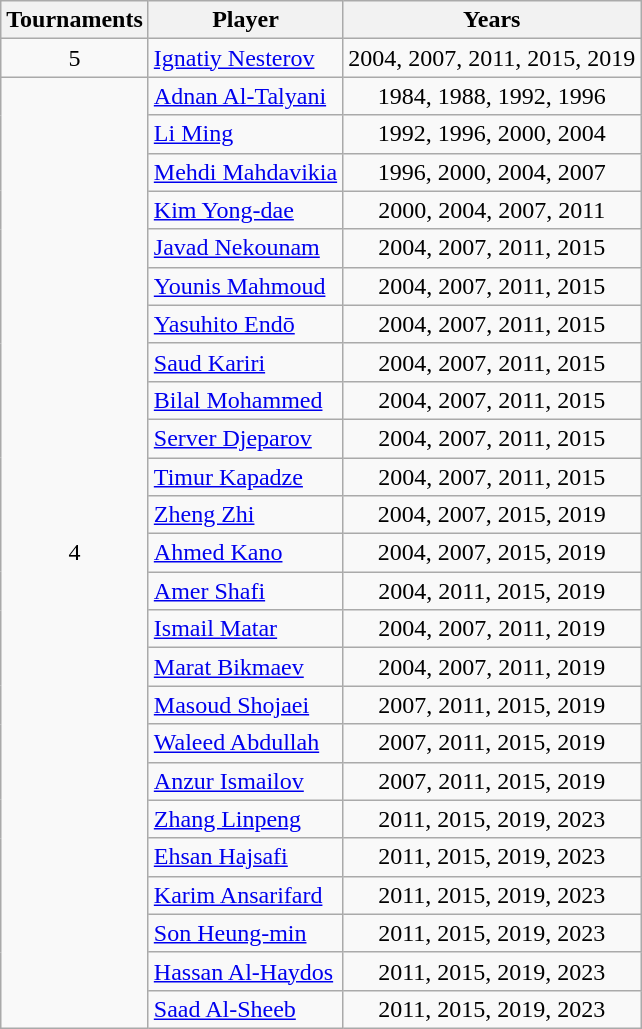<table class=wikitable>
<tr>
<th>Tournaments</th>
<th>Player</th>
<th>Years</th>
</tr>
<tr>
<td align="center">5</td>
<td> <a href='#'>Ignatiy Nesterov</a></td>
<td align="center">2004, 2007, 2011, 2015, 2019</td>
</tr>
<tr>
<td rowspan="25" align="center">4</td>
<td> <a href='#'>Adnan Al-Talyani</a></td>
<td align="center">1984, 1988, 1992, 1996</td>
</tr>
<tr>
<td> <a href='#'>Li Ming</a></td>
<td align="center">1992, 1996, 2000, 2004</td>
</tr>
<tr>
<td> <a href='#'>Mehdi Mahdavikia</a></td>
<td align="center">1996, 2000, 2004, 2007</td>
</tr>
<tr>
<td> <a href='#'>Kim Yong-dae</a></td>
<td align="center">2000, 2004, 2007, 2011</td>
</tr>
<tr>
<td> <a href='#'>Javad Nekounam</a></td>
<td align="center">2004, 2007, 2011, 2015</td>
</tr>
<tr>
<td> <a href='#'>Younis Mahmoud</a></td>
<td align="center">2004, 2007, 2011, 2015</td>
</tr>
<tr>
<td> <a href='#'>Yasuhito Endō</a></td>
<td align="center">2004, 2007, 2011, 2015</td>
</tr>
<tr>
<td> <a href='#'>Saud Kariri</a></td>
<td align="center">2004, 2007, 2011, 2015</td>
</tr>
<tr>
<td> <a href='#'>Bilal Mohammed</a></td>
<td align="center">2004, 2007, 2011, 2015</td>
</tr>
<tr>
<td> <a href='#'>Server Djeparov</a></td>
<td align="center">2004, 2007, 2011, 2015</td>
</tr>
<tr>
<td> <a href='#'>Timur Kapadze</a></td>
<td align="center">2004, 2007, 2011, 2015</td>
</tr>
<tr>
<td> <a href='#'>Zheng Zhi</a></td>
<td align="center">2004, 2007, 2015, 2019</td>
</tr>
<tr>
<td> <a href='#'>Ahmed Kano</a></td>
<td align="center">2004, 2007, 2015, 2019</td>
</tr>
<tr>
<td> <a href='#'>Amer Shafi</a></td>
<td align="center">2004, 2011, 2015, 2019</td>
</tr>
<tr>
<td> <a href='#'>Ismail Matar</a></td>
<td align="center">2004, 2007, 2011, 2019</td>
</tr>
<tr>
<td> <a href='#'>Marat Bikmaev</a></td>
<td align="center">2004, 2007, 2011, 2019</td>
</tr>
<tr>
<td> <a href='#'>Masoud Shojaei</a></td>
<td align="center">2007, 2011, 2015, 2019</td>
</tr>
<tr>
<td> <a href='#'>Waleed Abdullah</a></td>
<td align="center">2007, 2011, 2015, 2019</td>
</tr>
<tr>
<td> <a href='#'>Anzur Ismailov</a></td>
<td align="center">2007, 2011, 2015, 2019</td>
</tr>
<tr>
<td> <a href='#'>Zhang Linpeng</a></td>
<td align="center">2011, 2015, 2019, 2023</td>
</tr>
<tr>
<td> <a href='#'>Ehsan Hajsafi</a></td>
<td align="center">2011, 2015, 2019, 2023</td>
</tr>
<tr>
<td> <a href='#'>Karim Ansarifard</a></td>
<td align="center">2011, 2015, 2019, 2023</td>
</tr>
<tr>
<td> <a href='#'>Son Heung-min</a></td>
<td align="center">2011, 2015, 2019, 2023</td>
</tr>
<tr>
<td> <a href='#'>Hassan Al-Haydos</a></td>
<td align="center">2011, 2015, 2019, 2023</td>
</tr>
<tr>
<td> <a href='#'>Saad Al-Sheeb</a></td>
<td align="center">2011, 2015, 2019, 2023</td>
</tr>
</table>
